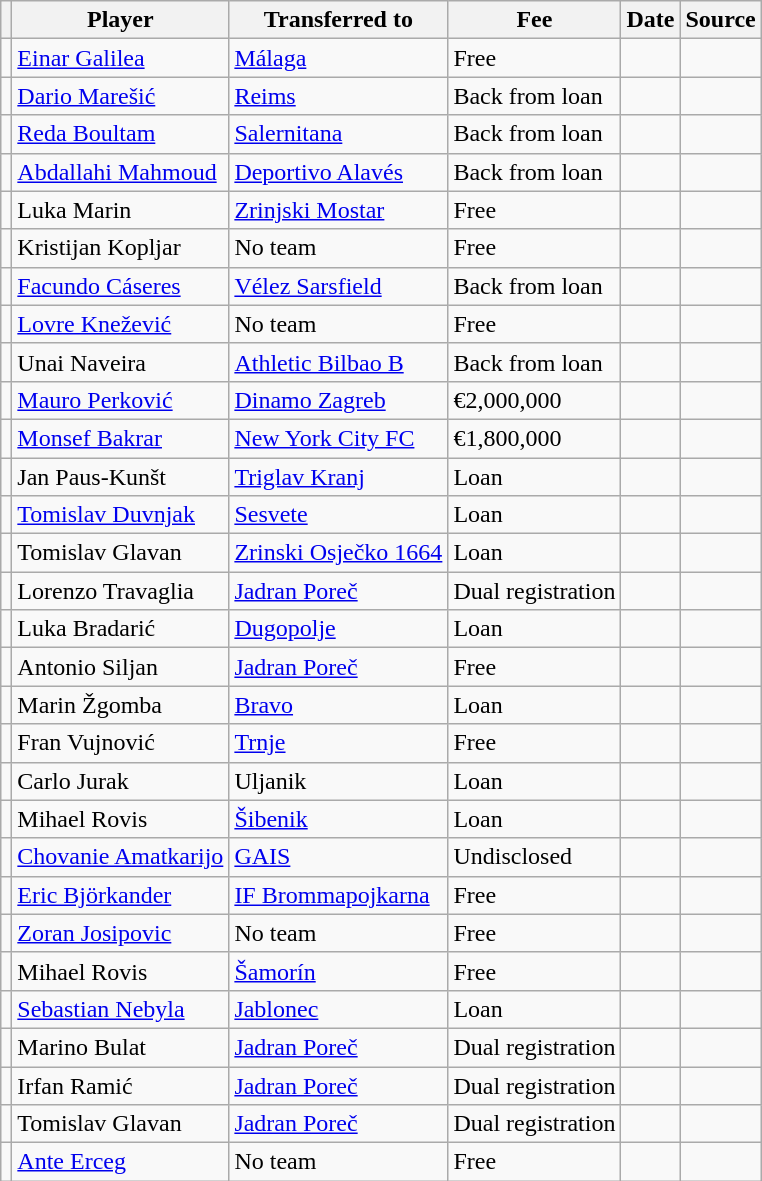<table class="wikitable plainrowheaders sortable">
<tr>
<th></th>
<th scope=col>Player</th>
<th>Transferred to</th>
<th scope=col>Fee</th>
<th scope=col>Date</th>
<th scope=col>Source</th>
</tr>
<tr>
<td align=center></td>
<td> <a href='#'>Einar Galilea</a></td>
<td> <a href='#'>Málaga</a></td>
<td>Free</td>
<td></td>
<td></td>
</tr>
<tr>
<td align=center></td>
<td> <a href='#'>Dario Marešić</a></td>
<td> <a href='#'>Reims</a></td>
<td>Back from loan</td>
<td></td>
<td></td>
</tr>
<tr>
<td align=center></td>
<td> <a href='#'>Reda Boultam</a></td>
<td> <a href='#'>Salernitana</a></td>
<td>Back from loan</td>
<td></td>
<td></td>
</tr>
<tr>
<td align=center></td>
<td> <a href='#'>Abdallahi Mahmoud</a></td>
<td> <a href='#'>Deportivo Alavés</a></td>
<td>Back from loan</td>
<td></td>
<td></td>
</tr>
<tr>
<td align=center></td>
<td> Luka Marin</td>
<td> <a href='#'>Zrinjski Mostar</a></td>
<td>Free</td>
<td></td>
<td></td>
</tr>
<tr>
<td align=center></td>
<td> Kristijan Kopljar</td>
<td>No team</td>
<td>Free</td>
<td></td>
<td></td>
</tr>
<tr>
<td align=center></td>
<td> <a href='#'>Facundo Cáseres</a></td>
<td> <a href='#'>Vélez Sarsfield</a></td>
<td>Back from loan</td>
<td></td>
<td></td>
</tr>
<tr>
<td align=center></td>
<td> <a href='#'>Lovre Knežević</a></td>
<td>No team</td>
<td>Free</td>
<td></td>
<td></td>
</tr>
<tr>
<td align=center></td>
<td> Unai Naveira</td>
<td> <a href='#'>Athletic Bilbao B</a></td>
<td>Back from loan</td>
<td></td>
<td></td>
</tr>
<tr>
<td align=center></td>
<td> <a href='#'>Mauro Perković</a></td>
<td> <a href='#'>Dinamo Zagreb</a></td>
<td>€2,000,000</td>
<td></td>
<td></td>
</tr>
<tr>
<td align=center></td>
<td> <a href='#'>Monsef Bakrar</a></td>
<td> <a href='#'>New York City FC</a></td>
<td>€1,800,000</td>
<td></td>
<td></td>
</tr>
<tr>
<td align=center></td>
<td> Jan Paus-Kunšt</td>
<td> <a href='#'>Triglav Kranj</a></td>
<td>Loan</td>
<td></td>
<td></td>
</tr>
<tr>
<td align=center></td>
<td> <a href='#'>Tomislav Duvnjak</a></td>
<td> <a href='#'>Sesvete</a></td>
<td>Loan</td>
<td></td>
<td></td>
</tr>
<tr>
<td align=center></td>
<td> Tomislav Glavan</td>
<td> <a href='#'>Zrinski Osječko 1664</a></td>
<td>Loan</td>
<td></td>
<td></td>
</tr>
<tr>
<td align=center></td>
<td> Lorenzo Travaglia</td>
<td> <a href='#'>Jadran Poreč</a></td>
<td>Dual registration</td>
<td></td>
<td></td>
</tr>
<tr>
<td align=center></td>
<td> Luka Bradarić</td>
<td> <a href='#'>Dugopolje</a></td>
<td>Loan</td>
<td></td>
<td></td>
</tr>
<tr>
<td align=center></td>
<td> Antonio Siljan</td>
<td> <a href='#'>Jadran Poreč</a></td>
<td>Free</td>
<td></td>
<td></td>
</tr>
<tr>
<td align=center></td>
<td> Marin Žgomba</td>
<td> <a href='#'>Bravo</a></td>
<td>Loan</td>
<td></td>
<td></td>
</tr>
<tr>
<td align=center></td>
<td> Fran Vujnović</td>
<td> <a href='#'>Trnje</a></td>
<td>Free</td>
<td></td>
<td></td>
</tr>
<tr>
<td align=center></td>
<td> Carlo Jurak</td>
<td> Uljanik</td>
<td>Loan</td>
<td></td>
<td></td>
</tr>
<tr>
<td align=center></td>
<td> Mihael Rovis</td>
<td> <a href='#'>Šibenik</a></td>
<td>Loan</td>
<td></td>
<td></td>
</tr>
<tr>
<td align=center></td>
<td> <a href='#'>Chovanie Amatkarijo</a></td>
<td> <a href='#'>GAIS</a></td>
<td>Undisclosed</td>
<td></td>
<td></td>
</tr>
<tr>
<td align=center></td>
<td> <a href='#'>Eric Björkander</a></td>
<td> <a href='#'>IF Brommapojkarna</a></td>
<td>Free</td>
<td></td>
<td></td>
</tr>
<tr>
<td align=center></td>
<td> <a href='#'>Zoran Josipovic</a></td>
<td>No team</td>
<td>Free</td>
<td></td>
<td></td>
</tr>
<tr>
<td align=center></td>
<td> Mihael Rovis</td>
<td> <a href='#'>Šamorín</a></td>
<td>Free</td>
<td></td>
<td></td>
</tr>
<tr>
<td align=center></td>
<td> <a href='#'>Sebastian Nebyla</a></td>
<td> <a href='#'>Jablonec</a></td>
<td>Loan</td>
<td></td>
<td></td>
</tr>
<tr>
<td align=center></td>
<td> Marino Bulat</td>
<td> <a href='#'>Jadran Poreč</a></td>
<td>Dual registration</td>
<td></td>
<td></td>
</tr>
<tr>
<td align=center></td>
<td> Irfan Ramić</td>
<td> <a href='#'>Jadran Poreč</a></td>
<td>Dual registration</td>
<td></td>
<td></td>
</tr>
<tr>
<td align=center></td>
<td> Tomislav Glavan</td>
<td> <a href='#'>Jadran Poreč</a></td>
<td>Dual registration</td>
<td></td>
<td></td>
</tr>
<tr>
<td align=center></td>
<td> <a href='#'>Ante Erceg</a></td>
<td>No team</td>
<td>Free</td>
<td></td>
<td></td>
</tr>
</table>
